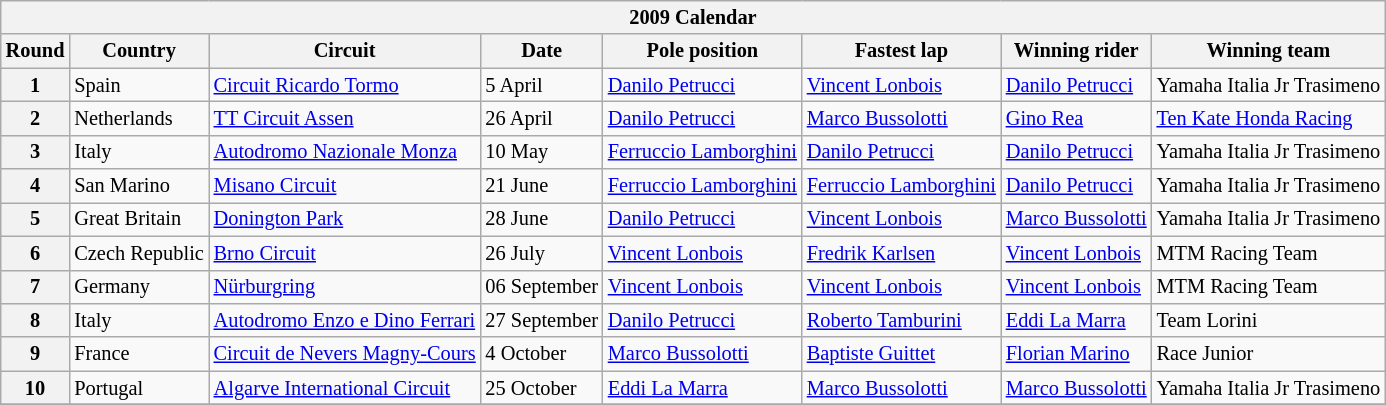<table class="wikitable" style="font-size: 85%">
<tr>
<th colspan=10>2009 Calendar</th>
</tr>
<tr>
<th>Round</th>
<th>Country</th>
<th>Circuit</th>
<th>Date</th>
<th>Pole position</th>
<th>Fastest lap</th>
<th>Winning rider</th>
<th>Winning team</th>
</tr>
<tr>
<th>1</th>
<td> Spain</td>
<td><a href='#'>Circuit Ricardo Tormo</a></td>
<td>5 April</td>
<td> <a href='#'>Danilo Petrucci</a></td>
<td> <a href='#'>Vincent Lonbois</a></td>
<td> <a href='#'>Danilo Petrucci</a></td>
<td>Yamaha Italia Jr Trasimeno</td>
</tr>
<tr>
<th>2</th>
<td> Netherlands</td>
<td><a href='#'>TT Circuit Assen</a></td>
<td>26 April</td>
<td> <a href='#'>Danilo Petrucci</a></td>
<td> <a href='#'>Marco Bussolotti</a></td>
<td> <a href='#'>Gino Rea</a></td>
<td><a href='#'>Ten Kate Honda Racing</a></td>
</tr>
<tr>
<th>3</th>
<td> Italy</td>
<td><a href='#'>Autodromo Nazionale Monza</a></td>
<td>10 May</td>
<td> <a href='#'>Ferruccio Lamborghini</a></td>
<td> <a href='#'>Danilo Petrucci</a></td>
<td> <a href='#'>Danilo Petrucci</a></td>
<td>Yamaha Italia Jr Trasimeno</td>
</tr>
<tr>
<th>4</th>
<td> San Marino</td>
<td><a href='#'>Misano Circuit</a></td>
<td>21 June</td>
<td> <a href='#'>Ferruccio Lamborghini</a></td>
<td> <a href='#'>Ferruccio Lamborghini</a></td>
<td> <a href='#'>Danilo Petrucci</a></td>
<td>Yamaha Italia Jr Trasimeno</td>
</tr>
<tr>
<th>5</th>
<td> Great Britain</td>
<td><a href='#'>Donington Park</a></td>
<td>28 June</td>
<td> <a href='#'>Danilo Petrucci</a></td>
<td> <a href='#'>Vincent Lonbois</a></td>
<td> <a href='#'>Marco Bussolotti</a></td>
<td>Yamaha Italia Jr Trasimeno</td>
</tr>
<tr>
<th>6</th>
<td> Czech Republic</td>
<td><a href='#'>Brno Circuit</a></td>
<td>26 July</td>
<td> <a href='#'>Vincent Lonbois</a></td>
<td> <a href='#'>Fredrik Karlsen</a></td>
<td> <a href='#'>Vincent Lonbois</a></td>
<td>MTM Racing Team</td>
</tr>
<tr>
<th>7</th>
<td> Germany</td>
<td><a href='#'>Nürburgring</a></td>
<td>06 September</td>
<td> <a href='#'>Vincent Lonbois</a></td>
<td> <a href='#'>Vincent Lonbois</a></td>
<td> <a href='#'>Vincent Lonbois</a></td>
<td>MTM Racing Team</td>
</tr>
<tr>
<th>8</th>
<td> Italy</td>
<td><a href='#'>Autodromo Enzo e Dino Ferrari</a></td>
<td>27 September</td>
<td> <a href='#'>Danilo Petrucci</a></td>
<td> <a href='#'>Roberto Tamburini</a></td>
<td> <a href='#'>Eddi La Marra</a></td>
<td>Team Lorini</td>
</tr>
<tr>
<th>9</th>
<td> France</td>
<td><a href='#'>Circuit de Nevers Magny-Cours</a></td>
<td>4 October</td>
<td> <a href='#'>Marco Bussolotti</a></td>
<td> <a href='#'>Baptiste Guittet</a></td>
<td> <a href='#'>Florian Marino</a></td>
<td>Race Junior</td>
</tr>
<tr>
<th>10</th>
<td> Portugal</td>
<td><a href='#'>Algarve International Circuit</a></td>
<td>25 October</td>
<td> <a href='#'>Eddi La Marra</a></td>
<td> <a href='#'>Marco Bussolotti</a></td>
<td> <a href='#'>Marco Bussolotti</a></td>
<td>Yamaha Italia Jr Trasimeno</td>
</tr>
<tr>
</tr>
</table>
